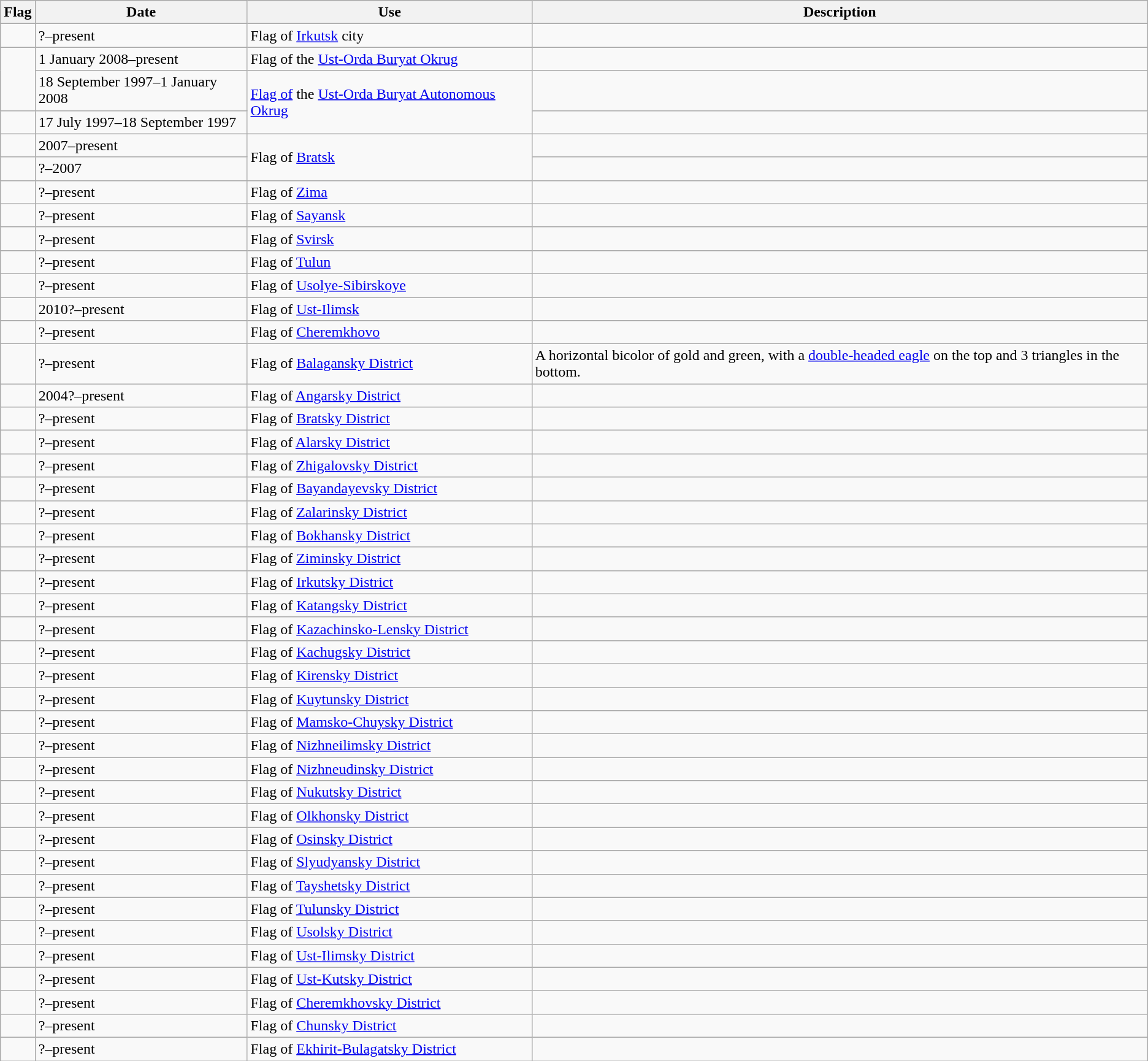<table class="wikitable">
<tr>
<th><strong>Flag</strong></th>
<th><strong>Date</strong></th>
<th><strong>Use</strong></th>
<th><strong>Description</strong></th>
</tr>
<tr>
<td></td>
<td>?–present</td>
<td>Flag of <a href='#'>Irkutsk</a> city</td>
<td></td>
</tr>
<tr>
<td rowspan="2"></td>
<td>1 January 2008–present</td>
<td>Flag of the <a href='#'>Ust-Orda Buryat Okrug</a></td>
<td></td>
</tr>
<tr>
<td>18 September 1997–1 January 2008</td>
<td rowspan="2"><a href='#'>Flag of</a> the <a href='#'>Ust-Orda Buryat Autonomous Okrug</a></td>
<td></td>
</tr>
<tr>
<td></td>
<td>17 July 1997–18 September 1997</td>
<td></td>
</tr>
<tr>
<td></td>
<td>2007–present</td>
<td rowspan="2">Flag of <a href='#'>Bratsk</a></td>
<td></td>
</tr>
<tr>
<td></td>
<td>?–2007</td>
<td></td>
</tr>
<tr>
<td></td>
<td>?–present</td>
<td>Flag of <a href='#'>Zima</a></td>
<td></td>
</tr>
<tr>
<td></td>
<td>?–present</td>
<td>Flag of <a href='#'>Sayansk</a></td>
<td></td>
</tr>
<tr>
<td></td>
<td>?–present</td>
<td>Flag of <a href='#'>Svirsk</a></td>
<td></td>
</tr>
<tr>
<td></td>
<td>?–present</td>
<td>Flag of <a href='#'>Tulun</a></td>
<td></td>
</tr>
<tr>
<td></td>
<td>?–present</td>
<td>Flag of <a href='#'>Usolye-Sibirskoye</a></td>
<td></td>
</tr>
<tr>
<td></td>
<td>2010?–present</td>
<td>Flag of <a href='#'>Ust-Ilimsk</a></td>
<td></td>
</tr>
<tr>
<td></td>
<td>?–present</td>
<td>Flag of <a href='#'>Cheremkhovo</a></td>
<td></td>
</tr>
<tr>
<td></td>
<td>?–present</td>
<td>Flag of <a href='#'>Balagansky District</a></td>
<td>A horizontal bicolor of gold and green, with a <a href='#'>double-headed eagle</a> on the top and 3 triangles in the bottom.</td>
</tr>
<tr>
<td></td>
<td>2004?–present</td>
<td>Flag of <a href='#'>Angarsky District</a></td>
<td></td>
</tr>
<tr>
<td></td>
<td>?–present</td>
<td>Flag of <a href='#'>Bratsky District</a></td>
<td></td>
</tr>
<tr>
<td></td>
<td>?–present</td>
<td>Flag of <a href='#'>Alarsky District</a></td>
<td></td>
</tr>
<tr>
<td></td>
<td>?–present</td>
<td>Flag of <a href='#'>Zhigalovsky District</a></td>
<td></td>
</tr>
<tr>
<td></td>
<td>?–present</td>
<td>Flag of <a href='#'>Bayandayevsky District</a></td>
<td></td>
</tr>
<tr>
<td></td>
<td>?–present</td>
<td>Flag of <a href='#'>Zalarinsky District</a></td>
<td></td>
</tr>
<tr>
<td></td>
<td>?–present</td>
<td>Flag of <a href='#'>Bokhansky District</a></td>
<td></td>
</tr>
<tr>
<td></td>
<td>?–present</td>
<td>Flag of <a href='#'>Ziminsky District</a></td>
<td></td>
</tr>
<tr>
<td></td>
<td>?–present</td>
<td>Flag of <a href='#'>Irkutsky District</a></td>
<td></td>
</tr>
<tr>
<td></td>
<td>?–present</td>
<td>Flag of <a href='#'>Katangsky District</a></td>
<td></td>
</tr>
<tr>
<td></td>
<td>?–present</td>
<td>Flag of <a href='#'>Kazachinsko-Lensky District</a></td>
<td></td>
</tr>
<tr>
<td></td>
<td>?–present</td>
<td>Flag of <a href='#'>Kachugsky District</a></td>
<td></td>
</tr>
<tr>
<td></td>
<td>?–present</td>
<td>Flag of <a href='#'>Kirensky District</a></td>
<td></td>
</tr>
<tr>
<td></td>
<td>?–present</td>
<td>Flag of <a href='#'>Kuytunsky District</a></td>
<td></td>
</tr>
<tr>
<td></td>
<td>?–present</td>
<td>Flag of <a href='#'>Mamsko-Chuysky District</a></td>
<td></td>
</tr>
<tr>
<td></td>
<td>?–present</td>
<td>Flag of <a href='#'>Nizhneilimsky District</a></td>
<td></td>
</tr>
<tr>
<td></td>
<td>?–present</td>
<td>Flag of <a href='#'>Nizhneudinsky District</a></td>
<td></td>
</tr>
<tr>
<td></td>
<td>?–present</td>
<td>Flag of <a href='#'>Nukutsky District</a></td>
<td></td>
</tr>
<tr>
<td></td>
<td>?–present</td>
<td>Flag of <a href='#'>Olkhonsky District</a></td>
<td></td>
</tr>
<tr>
<td></td>
<td>?–present</td>
<td>Flag of <a href='#'>Osinsky District</a></td>
<td></td>
</tr>
<tr>
<td></td>
<td>?–present</td>
<td>Flag of <a href='#'>Slyudyansky District</a></td>
<td></td>
</tr>
<tr>
<td></td>
<td>?–present</td>
<td>Flag of <a href='#'>Tayshetsky District</a></td>
<td></td>
</tr>
<tr>
<td></td>
<td>?–present</td>
<td>Flag of <a href='#'>Tulunsky District</a></td>
<td></td>
</tr>
<tr>
<td></td>
<td>?–present</td>
<td>Flag of <a href='#'>Usolsky District</a></td>
<td></td>
</tr>
<tr>
<td></td>
<td>?–present</td>
<td>Flag of <a href='#'>Ust-Ilimsky District</a></td>
<td></td>
</tr>
<tr>
<td></td>
<td>?–present</td>
<td>Flag of <a href='#'>Ust-Kutsky District</a></td>
<td></td>
</tr>
<tr>
<td></td>
<td>?–present</td>
<td>Flag of <a href='#'>Cheremkhovsky District</a></td>
<td></td>
</tr>
<tr>
<td></td>
<td>?–present</td>
<td>Flag of <a href='#'>Chunsky District</a></td>
<td></td>
</tr>
<tr>
<td></td>
<td>?–present</td>
<td>Flag of <a href='#'>Ekhirit-Bulagatsky District</a></td>
<td></td>
</tr>
</table>
